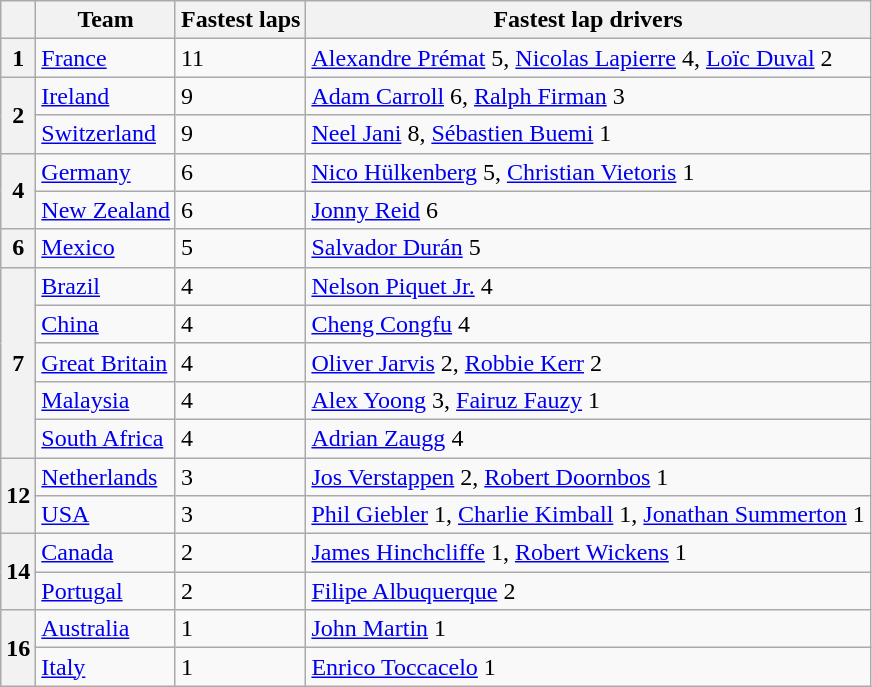<table class="wikitable">
<tr>
<th></th>
<th>Team</th>
<th>Fastest laps</th>
<th>Fastest lap drivers</th>
</tr>
<tr>
<th>1</th>
<td> <a href='#'>France</a></td>
<td>11</td>
<td><a href='#'>Alexandre Prémat</a> 5, <a href='#'>Nicolas Lapierre</a> 4, <a href='#'>Loïc Duval</a> 2</td>
</tr>
<tr>
<th rowspan=2>2</th>
<td> <a href='#'>Ireland</a></td>
<td>9</td>
<td><a href='#'>Adam Carroll</a> 6, <a href='#'>Ralph Firman</a> 3</td>
</tr>
<tr>
<td> <a href='#'>Switzerland</a></td>
<td>9</td>
<td><a href='#'>Neel Jani</a> 8, <a href='#'>Sébastien Buemi</a> 1</td>
</tr>
<tr>
<th rowspan=2>4</th>
<td> <a href='#'>Germany</a></td>
<td>6</td>
<td><a href='#'>Nico Hülkenberg</a> 5, <a href='#'>Christian Vietoris</a> 1</td>
</tr>
<tr>
<td> <a href='#'>New Zealand</a></td>
<td>6</td>
<td><a href='#'>Jonny Reid</a> 6</td>
</tr>
<tr>
<th>6</th>
<td> <a href='#'>Mexico</a></td>
<td>5</td>
<td><a href='#'>Salvador Durán</a> 5</td>
</tr>
<tr>
<th rowspan=5>7</th>
<td> <a href='#'>Brazil</a></td>
<td>4</td>
<td><a href='#'>Nelson Piquet Jr.</a> 4</td>
</tr>
<tr>
<td> <a href='#'>China</a></td>
<td>4</td>
<td><a href='#'>Cheng Congfu</a> 4</td>
</tr>
<tr>
<td> <a href='#'>Great Britain</a></td>
<td>4</td>
<td><a href='#'>Oliver Jarvis</a> 2, <a href='#'>Robbie Kerr</a> 2</td>
</tr>
<tr>
<td> <a href='#'>Malaysia</a></td>
<td>4</td>
<td><a href='#'>Alex Yoong</a> 3, <a href='#'>Fairuz Fauzy</a> 1</td>
</tr>
<tr>
<td> <a href='#'>South Africa</a></td>
<td>4</td>
<td><a href='#'>Adrian Zaugg</a> 4</td>
</tr>
<tr>
<th rowspan=2>12</th>
<td> <a href='#'>Netherlands</a></td>
<td>3</td>
<td><a href='#'>Jos Verstappen</a> 2, <a href='#'>Robert Doornbos</a> 1</td>
</tr>
<tr>
<td> <a href='#'>USA</a></td>
<td>3</td>
<td><a href='#'>Phil Giebler</a> 1, <a href='#'>Charlie Kimball</a> 1, <a href='#'>Jonathan Summerton</a> 1</td>
</tr>
<tr>
<th rowspan=2>14</th>
<td> <a href='#'>Canada</a></td>
<td>2</td>
<td><a href='#'>James Hinchcliffe</a> 1, <a href='#'>Robert Wickens</a> 1</td>
</tr>
<tr>
<td> <a href='#'>Portugal</a></td>
<td>2</td>
<td><a href='#'>Filipe Albuquerque</a> 2</td>
</tr>
<tr>
<th rowspan=2>16</th>
<td> <a href='#'>Australia</a></td>
<td>1</td>
<td><a href='#'>John Martin</a> 1</td>
</tr>
<tr>
<td> <a href='#'>Italy</a></td>
<td>1</td>
<td><a href='#'>Enrico Toccacelo</a> 1</td>
</tr>
</table>
